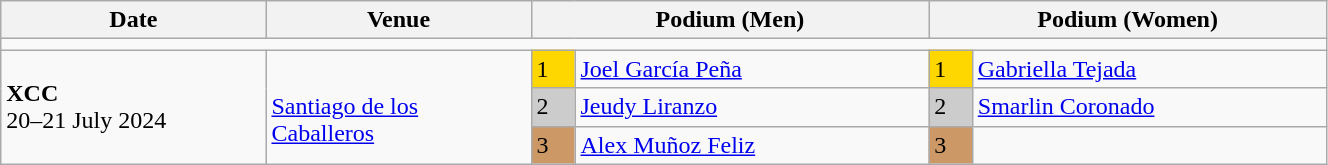<table class="wikitable" width=70%>
<tr>
<th>Date</th>
<th width=20%>Venue</th>
<th colspan=2 width=30%>Podium (Men)</th>
<th colspan=2 width=30%>Podium (Women)</th>
</tr>
<tr>
<td colspan=6></td>
</tr>
<tr>
<td rowspan=3><strong>XCC</strong> <br> 20–21 July 2024</td>
<td rowspan=3><br><a href='#'>Santiago de los Caballeros</a></td>
<td bgcolor=FFD700>1</td>
<td><a href='#'>Joel García Peña</a></td>
<td bgcolor=FFD700>1</td>
<td><a href='#'>Gabriella Tejada</a></td>
</tr>
<tr>
<td bgcolor=CCCCCC>2</td>
<td><a href='#'>Jeudy Liranzo</a></td>
<td bgcolor=CCCCCC>2</td>
<td><a href='#'>Smarlin Coronado</a></td>
</tr>
<tr>
<td bgcolor=CC9966>3</td>
<td><a href='#'>Alex Muñoz Feliz</a></td>
<td bgcolor=CC9966>3</td>
<td></td>
</tr>
</table>
